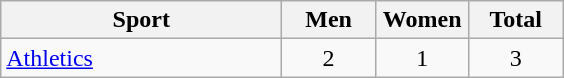<table class="wikitable sortable" style="text-align:center;">
<tr>
<th width=180>Sport</th>
<th width=55>Men</th>
<th width=55>Women</th>
<th width=55>Total</th>
</tr>
<tr>
<td align=left><a href='#'>Athletics</a></td>
<td>2</td>
<td>1</td>
<td>3</td>
</tr>
</table>
